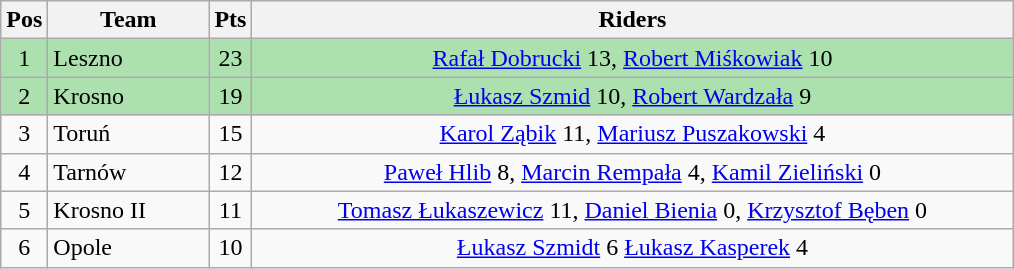<table class="wikitable" style="font-size: 100%">
<tr>
<th width=20>Pos</th>
<th width=100>Team</th>
<th width=20>Pts</th>
<th width=500>Riders</th>
</tr>
<tr align=center style="background:#ACE1AF;">
<td>1</td>
<td align="left">Leszno</td>
<td>23</td>
<td><a href='#'>Rafał Dobrucki</a> 13, <a href='#'>Robert Miśkowiak</a> 10</td>
</tr>
<tr align=center style="background:#ACE1AF;">
<td>2</td>
<td align="left">Krosno</td>
<td>19</td>
<td><a href='#'>Łukasz Szmid</a> 10, <a href='#'>Robert Wardzała</a> 9</td>
</tr>
<tr align=center>
<td>3</td>
<td align="left">Toruń</td>
<td>15</td>
<td><a href='#'>Karol Ząbik</a> 11, <a href='#'>Mariusz Puszakowski</a> 4</td>
</tr>
<tr align=center>
<td>4</td>
<td align="left">Tarnów</td>
<td>12</td>
<td><a href='#'>Paweł Hlib</a> 8, <a href='#'>Marcin Rempała</a> 4, <a href='#'>Kamil Zieliński</a> 0</td>
</tr>
<tr align=center>
<td>5</td>
<td align="left">Krosno II</td>
<td>11</td>
<td><a href='#'>Tomasz Łukaszewicz</a> 11, <a href='#'>Daniel Bienia</a> 0, <a href='#'>Krzysztof Bęben</a> 0</td>
</tr>
<tr align=center>
<td>6</td>
<td align="left">Opole</td>
<td>10</td>
<td><a href='#'>Łukasz Szmidt</a> 6 <a href='#'>Łukasz Kasperek</a> 4</td>
</tr>
</table>
